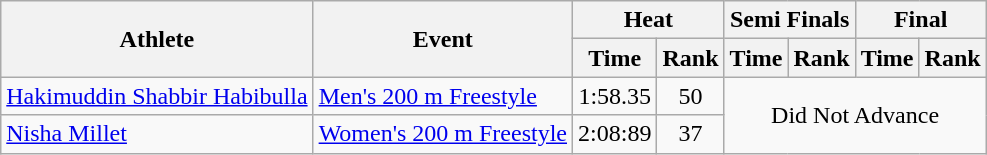<table class="wikitable" style="text-align:center">
<tr>
<th rowspan="2">Athlete</th>
<th rowspan="2">Event</th>
<th colspan="2">Heat</th>
<th colspan="2">Semi Finals</th>
<th colspan="2">Final</th>
</tr>
<tr>
<th>Time</th>
<th>Rank</th>
<th>Time</th>
<th>Rank</th>
<th>Time</th>
<th>Rank</th>
</tr>
<tr>
<td align= left><a href='#'>Hakimuddin Shabbir Habibulla</a></td>
<td align= left><a href='#'>Men's 200 m Freestyle</a></td>
<td>1:58.35</td>
<td>50</td>
<td colspan="4" rowspan="2">Did Not Advance</td>
</tr>
<tr>
<td align= left><a href='#'>Nisha Millet</a></td>
<td align= left><a href='#'>Women's 200 m Freestyle</a></td>
<td>2:08:89</td>
<td>37</td>
</tr>
</table>
